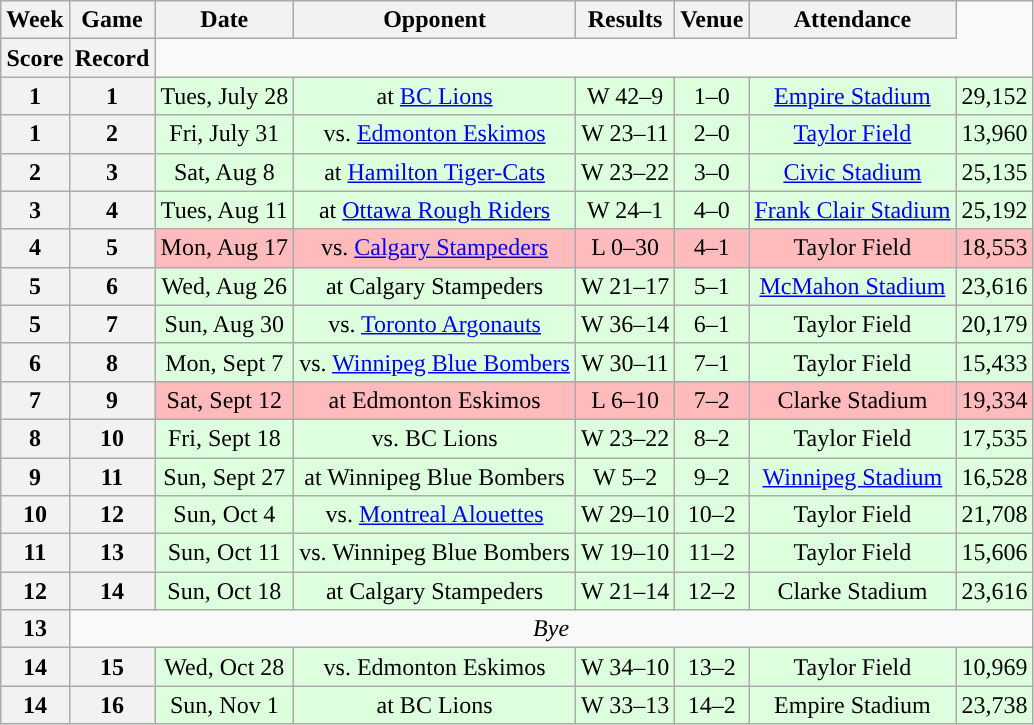<table class="wikitable" style="text-align:center">
<tr>
<th>Week</th>
<th>Game</th>
<th>Date</th>
<th>Opponent</th>
<th>Results</th>
<th>Venue</th>
<th>Attendance</th>
</tr>
<tr>
<th>Score</th>
<th>Record</th>
</tr>
<tr style="background:#ddffdd">
<th>1</th>
<th>1</th>
<td>Tues, July 28</td>
<td>at <a href='#'>BC Lions</a></td>
<td>W 42–9</td>
<td>1–0</td>
<td><a href='#'>Empire Stadium</a></td>
<td>29,152</td>
</tr>
<tr style="background:#ddffdd">
<th>1</th>
<th>2</th>
<td>Fri, July 31</td>
<td>vs. <a href='#'>Edmonton Eskimos</a></td>
<td>W 23–11</td>
<td>2–0</td>
<td><a href='#'>Taylor Field</a></td>
<td>13,960</td>
</tr>
<tr style="background:#ddffdd">
<th>2</th>
<th>3</th>
<td>Sat, Aug 8</td>
<td>at <a href='#'>Hamilton Tiger-Cats</a></td>
<td>W 23–22</td>
<td>3–0</td>
<td><a href='#'>Civic Stadium</a></td>
<td>25,135</td>
</tr>
<tr style="background:#ddffdd">
<th>3</th>
<th>4</th>
<td>Tues, Aug 11</td>
<td>at <a href='#'>Ottawa Rough Riders</a></td>
<td>W 24–1</td>
<td>4–0</td>
<td><a href='#'>Frank Clair Stadium</a></td>
<td>25,192</td>
</tr>
<tr style="background:#ffbbbb">
<th>4</th>
<th>5</th>
<td>Mon, Aug 17</td>
<td>vs. <a href='#'>Calgary Stampeders</a></td>
<td>L 0–30</td>
<td>4–1</td>
<td>Taylor Field</td>
<td>18,553</td>
</tr>
<tr style="background:#ddffdd">
<th>5</th>
<th>6</th>
<td>Wed, Aug 26</td>
<td>at Calgary Stampeders</td>
<td>W 21–17</td>
<td>5–1</td>
<td><a href='#'>McMahon Stadium</a></td>
<td>23,616</td>
</tr>
<tr style="background:#ddffdd">
<th>5</th>
<th>7</th>
<td>Sun, Aug 30</td>
<td>vs. <a href='#'>Toronto Argonauts</a></td>
<td>W 36–14</td>
<td>6–1</td>
<td>Taylor Field</td>
<td>20,179</td>
</tr>
<tr style="background:#ddffdd">
<th>6</th>
<th>8</th>
<td>Mon, Sept 7</td>
<td>vs. <a href='#'>Winnipeg Blue Bombers</a></td>
<td>W 30–11</td>
<td>7–1</td>
<td>Taylor Field</td>
<td>15,433</td>
</tr>
<tr style="background:#ffbbbb">
<th>7</th>
<th>9</th>
<td>Sat, Sept 12</td>
<td>at Edmonton Eskimos</td>
<td>L 6–10</td>
<td>7–2</td>
<td>Clarke Stadium</td>
<td>19,334</td>
</tr>
<tr style="background:#ddffdd">
<th>8</th>
<th>10</th>
<td>Fri, Sept 18</td>
<td>vs. BC Lions</td>
<td>W 23–22</td>
<td>8–2</td>
<td>Taylor Field</td>
<td>17,535</td>
</tr>
<tr style="background:#ddffdd">
<th>9</th>
<th>11</th>
<td>Sun, Sept 27</td>
<td>at Winnipeg Blue Bombers</td>
<td>W 5–2</td>
<td>9–2</td>
<td><a href='#'>Winnipeg Stadium</a></td>
<td>16,528</td>
</tr>
<tr style="background:#ddffdd">
<th>10</th>
<th>12</th>
<td>Sun, Oct 4</td>
<td>vs. <a href='#'>Montreal Alouettes</a></td>
<td>W 29–10</td>
<td>10–2</td>
<td>Taylor Field</td>
<td>21,708</td>
</tr>
<tr style="background:#ddffdd">
<th>11</th>
<th>13</th>
<td>Sun, Oct 11</td>
<td>vs. Winnipeg Blue Bombers</td>
<td>W 19–10</td>
<td>11–2</td>
<td>Taylor Field</td>
<td>15,606</td>
</tr>
<tr style="background:#ddffdd">
<th>12</th>
<th>14</th>
<td>Sun, Oct 18</td>
<td>at Calgary Stampeders</td>
<td>W 21–14</td>
<td>12–2</td>
<td>Clarke Stadium</td>
<td>23,616</td>
</tr>
<tr>
<th>13</th>
<td colspan="7"><em>Bye</em></td>
</tr>
<tr style="background:#ddffdd">
<th>14</th>
<th>15</th>
<td>Wed, Oct 28</td>
<td>vs. Edmonton Eskimos</td>
<td>W 34–10</td>
<td>13–2</td>
<td>Taylor Field</td>
<td>10,969</td>
</tr>
<tr style="background:#ddffdd">
<th>14</th>
<th>16</th>
<td>Sun, Nov 1</td>
<td>at BC Lions</td>
<td>W 33–13</td>
<td>14–2</td>
<td>Empire Stadium</td>
<td>23,738</td>
</tr>
</table>
